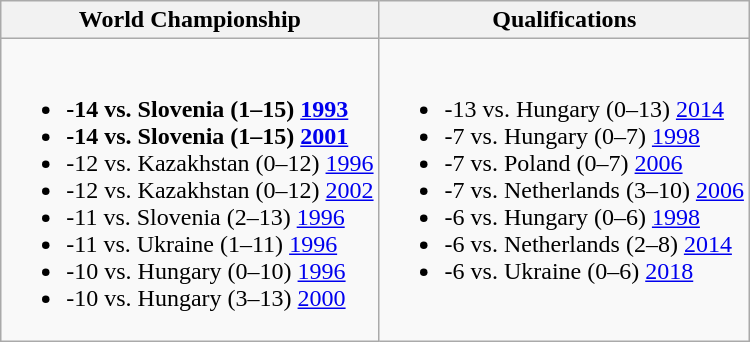<table class="wikitable">
<tr>
<th>World Championship</th>
<th>Qualifications</th>
</tr>
<tr style="vertical-align:top;">
<td><br><ul><li><strong>-14 vs. Slovenia (1–15) <a href='#'>1993</a></strong></li><li><strong>-14 vs. Slovenia (1–15) <a href='#'>2001</a></strong></li><li>-12 vs. Kazakhstan (0–12) <a href='#'>1996</a></li><li>-12 vs. Kazakhstan (0–12) <a href='#'>2002</a></li><li>-11 vs. Slovenia (2–13) <a href='#'>1996</a></li><li>-11 vs. Ukraine (1–11) <a href='#'>1996</a></li><li>-10 vs. Hungary (0–10) <a href='#'>1996</a></li><li>-10 vs. Hungary (3–13) <a href='#'>2000</a></li></ul></td>
<td><br><ul><li>-13 vs. Hungary (0–13) <a href='#'>2014</a></li><li>-7 vs. Hungary (0–7) <a href='#'>1998</a></li><li>-7 vs. Poland (0–7) <a href='#'>2006</a></li><li>-7 vs. Netherlands (3–10) <a href='#'>2006</a></li><li>-6 vs. Hungary (0–6) <a href='#'>1998</a></li><li>-6 vs. Netherlands (2–8) <a href='#'>2014</a></li><li>-6 vs. Ukraine (0–6) <a href='#'>2018</a></li></ul></td>
</tr>
</table>
